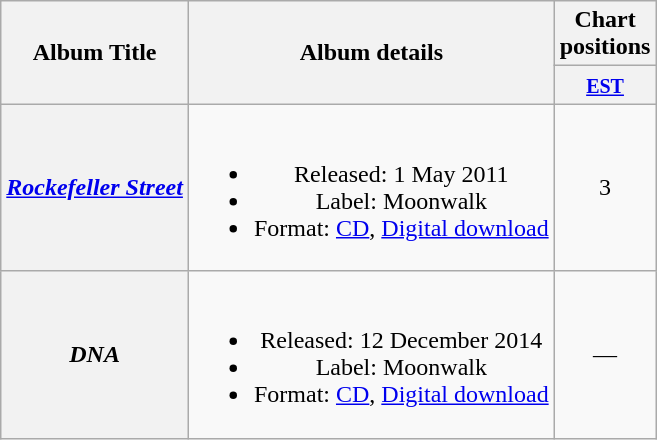<table class="wikitable plainrowheaders" style="text-align:center;" border="1">
<tr>
<th scope="col" rowspan="2">Album Title</th>
<th scope="col" rowspan="2">Album details</th>
<th scope="col" colspan="1">Chart positions</th>
</tr>
<tr>
<th scope="col" style="width:20px;"><small><a href='#'>EST</a></small></th>
</tr>
<tr>
<th scope="row"><strong><em><a href='#'>Rockefeller Street</a></em></strong></th>
<td><br><ul><li>Released: 1 May 2011</li><li>Label: Moonwalk</li><li>Format: <a href='#'>CD</a>, <a href='#'>Digital download</a></li></ul></td>
<td style="text-align:center;">3</td>
</tr>
<tr>
<th scope="row"><strong><em>DNA</em></strong></th>
<td><br><ul><li>Released: 12 December 2014</li><li>Label: Moonwalk</li><li>Format: <a href='#'>CD</a>, <a href='#'>Digital download</a></li></ul></td>
<td>—</td>
</tr>
</table>
